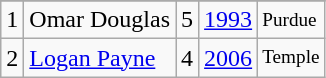<table class="wikitable">
<tr>
</tr>
<tr>
<td>1</td>
<td>Omar Douglas</td>
<td>5</td>
<td><a href='#'>1993</a></td>
<td style="font-size:80%;">Purdue</td>
</tr>
<tr>
<td>2</td>
<td><a href='#'>Logan Payne</a></td>
<td>4</td>
<td><a href='#'>2006</a></td>
<td style="font-size:80%;">Temple</td>
</tr>
</table>
